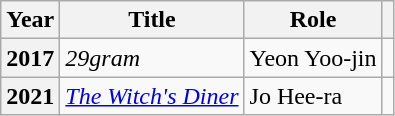<table class="wikitable plainrowheaders sortable">
<tr>
<th scope="col">Year</th>
<th scope="col">Title</th>
<th scope="col">Role</th>
<th scope="col" class="unsortable"></th>
</tr>
<tr>
<th scope="row">2017</th>
<td><em>29gram</em></td>
<td>Yeon Yoo-jin</td>
<td style="text-align:center"></td>
</tr>
<tr>
<th scope="row">2021</th>
<td><em><a href='#'>The Witch's Diner</a></em></td>
<td>Jo Hee-ra</td>
<td style="text-align:center"></td>
</tr>
</table>
